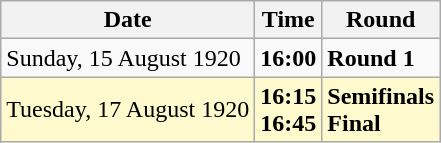<table class="wikitable">
<tr>
<th>Date</th>
<th>Time</th>
<th>Round</th>
</tr>
<tr>
<td>Sunday, 15 August 1920</td>
<td><strong>16:00</strong></td>
<td><strong>Round 1</strong></td>
</tr>
<tr style=background:lemonchiffon>
<td>Tuesday, 17 August 1920</td>
<td><strong>16:15</strong><br><strong>16:45</strong></td>
<td><strong>Semifinals</strong><br><strong>Final</strong></td>
</tr>
</table>
